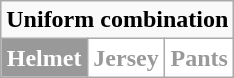<table class="wikitable"  style="display: inline-table;">
<tr>
<td align="center" Colspan="3"><strong>Uniform combination</strong></td>
</tr>
<tr align="center">
<td style="background:#999999; color:white"><strong>Helmet</strong></td>
<td style="background:white; color:#999999"><strong>Jersey</strong></td>
<td style="background:white; color:#999999"><strong>Pants</strong></td>
</tr>
</table>
